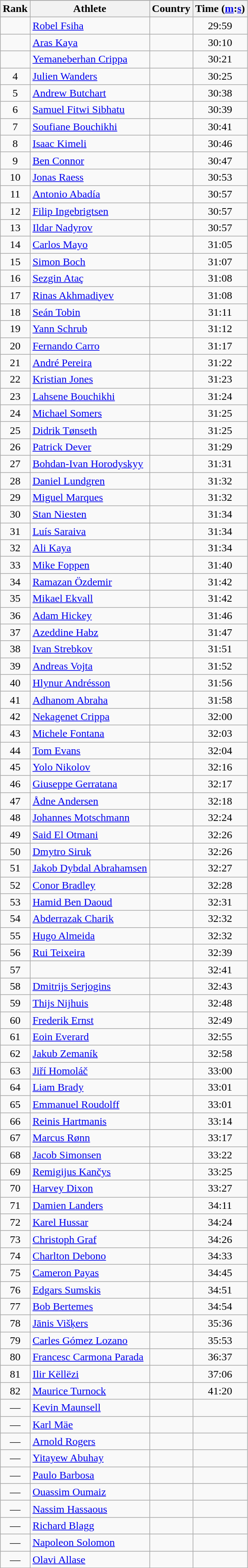<table class="wikitable sortable" style="text-align:center;">
<tr>
</tr>
<tr>
<th>Rank</th>
<th>Athlete</th>
<th>Country</th>
<th>Time (<a href='#'>m</a>:<a href='#'>s</a>)</th>
</tr>
<tr>
<td></td>
<td align=left><a href='#'>Robel Fsiha</a></td>
<td align=left></td>
<td>29:59</td>
</tr>
<tr>
<td></td>
<td align=left><a href='#'>Aras Kaya</a></td>
<td align=left></td>
<td>30:10</td>
</tr>
<tr>
<td></td>
<td align=left><a href='#'>Yemaneberhan Crippa</a></td>
<td align=left></td>
<td>30:21</td>
</tr>
<tr>
<td>4</td>
<td align=left><a href='#'>Julien Wanders</a></td>
<td align=left></td>
<td>30:25</td>
</tr>
<tr>
<td>5</td>
<td align=left><a href='#'>Andrew Butchart</a></td>
<td align=left></td>
<td>30:38</td>
</tr>
<tr>
<td>6</td>
<td align=left><a href='#'>Samuel Fitwi Sibhatu</a></td>
<td align=left></td>
<td>30:39</td>
</tr>
<tr>
<td>7</td>
<td align=left><a href='#'>Soufiane Bouchikhi</a></td>
<td align=left></td>
<td>30:41</td>
</tr>
<tr>
<td>8</td>
<td align=left><a href='#'>Isaac Kimeli</a></td>
<td align=left></td>
<td>30:46</td>
</tr>
<tr>
<td>9</td>
<td align=left><a href='#'>Ben Connor</a></td>
<td align=left></td>
<td>30:47</td>
</tr>
<tr>
<td>10</td>
<td align=left><a href='#'>Jonas Raess</a></td>
<td align=left></td>
<td>30:53</td>
</tr>
<tr>
<td>11</td>
<td align=left><a href='#'>Antonio Abadía</a></td>
<td align=left></td>
<td>30:57</td>
</tr>
<tr>
<td>12</td>
<td align=left><a href='#'>Filip Ingebrigtsen</a></td>
<td align=left></td>
<td>30:57</td>
</tr>
<tr>
<td>13</td>
<td align=left><a href='#'>Ildar Nadyrov</a></td>
<td align=left></td>
<td>30:57</td>
</tr>
<tr>
<td>14</td>
<td align=left><a href='#'>Carlos Mayo</a></td>
<td align=left></td>
<td>31:05</td>
</tr>
<tr>
<td>15</td>
<td align=left><a href='#'>Simon Boch</a></td>
<td align=left></td>
<td>31:07</td>
</tr>
<tr>
<td>16</td>
<td align=left><a href='#'>Sezgin Ataç</a></td>
<td align=left></td>
<td>31:08</td>
</tr>
<tr>
<td>17</td>
<td align=left><a href='#'>Rinas Akhmadiyev</a></td>
<td align=left></td>
<td>31:08</td>
</tr>
<tr>
<td>18</td>
<td align=left><a href='#'>Seán Tobin</a></td>
<td align=left></td>
<td>31:11</td>
</tr>
<tr>
<td>19</td>
<td align=left><a href='#'>Yann Schrub</a></td>
<td align=left></td>
<td>31:12</td>
</tr>
<tr>
<td>20</td>
<td align=left><a href='#'>Fernando Carro</a></td>
<td align=left></td>
<td>31:17</td>
</tr>
<tr>
<td>21</td>
<td align=left><a href='#'>André Pereira</a></td>
<td align=left></td>
<td>31:22</td>
</tr>
<tr>
<td>22</td>
<td align=left><a href='#'>Kristian Jones</a></td>
<td align=left></td>
<td>31:23</td>
</tr>
<tr>
<td>23</td>
<td align=left><a href='#'>Lahsene Bouchikhi</a></td>
<td align=left></td>
<td>31:24</td>
</tr>
<tr>
<td>24</td>
<td align=left><a href='#'>Michael Somers</a></td>
<td align=left></td>
<td>31:25</td>
</tr>
<tr>
<td>25</td>
<td align=left><a href='#'>Didrik Tønseth</a></td>
<td align=left></td>
<td>31:25</td>
</tr>
<tr>
<td>26</td>
<td align=left><a href='#'>Patrick Dever</a></td>
<td align=left></td>
<td>31:29</td>
</tr>
<tr>
<td>27</td>
<td align=left><a href='#'>Bohdan-Ivan Horodyskyy</a></td>
<td align=left></td>
<td>31:31</td>
</tr>
<tr>
<td>28</td>
<td align=left><a href='#'>Daniel Lundgren</a></td>
<td align=left></td>
<td>31:32</td>
</tr>
<tr>
<td>29</td>
<td align=left><a href='#'>Miguel Marques</a></td>
<td align=left></td>
<td>31:32</td>
</tr>
<tr>
<td>30</td>
<td align=left><a href='#'>Stan Niesten</a></td>
<td align=left></td>
<td>31:34</td>
</tr>
<tr>
<td>31</td>
<td align=left><a href='#'>Luís Saraiva</a></td>
<td align=left></td>
<td>31:34</td>
</tr>
<tr>
<td>32</td>
<td align=left><a href='#'>Ali Kaya</a></td>
<td align=left></td>
<td>31:34</td>
</tr>
<tr>
<td>33</td>
<td align=left><a href='#'>Mike Foppen</a></td>
<td align=left></td>
<td>31:40</td>
</tr>
<tr>
<td>34</td>
<td align=left><a href='#'>Ramazan Özdemir</a></td>
<td align=left></td>
<td>31:42</td>
</tr>
<tr>
<td>35</td>
<td align=left><a href='#'>Mikael Ekvall</a></td>
<td align=left></td>
<td>31:42</td>
</tr>
<tr>
<td>36</td>
<td align=left><a href='#'>Adam Hickey</a></td>
<td align=left></td>
<td>31:46</td>
</tr>
<tr>
<td>37</td>
<td align=left><a href='#'>Azeddine Habz</a></td>
<td align=left></td>
<td>31:47</td>
</tr>
<tr>
<td>38</td>
<td align=left><a href='#'>Ivan Strebkov</a></td>
<td align=left></td>
<td>31:51</td>
</tr>
<tr>
<td>39</td>
<td align=left><a href='#'>Andreas Vojta</a></td>
<td align=left></td>
<td>31:52</td>
</tr>
<tr>
<td>40</td>
<td align=left><a href='#'>Hlynur Andrésson</a></td>
<td align=left></td>
<td>31:56</td>
</tr>
<tr>
<td>41</td>
<td align=left><a href='#'>Adhanom Abraha</a></td>
<td align=left></td>
<td>31:58</td>
</tr>
<tr>
<td>42</td>
<td align=left><a href='#'>Nekagenet Crippa</a></td>
<td align=left></td>
<td>32:00</td>
</tr>
<tr>
<td>43</td>
<td align=left><a href='#'>Michele Fontana</a></td>
<td align=left></td>
<td>32:03</td>
</tr>
<tr>
<td>44</td>
<td align=left><a href='#'>Tom Evans</a></td>
<td align=left></td>
<td>32:04</td>
</tr>
<tr>
<td>45</td>
<td align=left><a href='#'>Yolo Nikolov</a></td>
<td align=left></td>
<td>32:16</td>
</tr>
<tr>
<td>46</td>
<td align=left><a href='#'>Giuseppe Gerratana</a></td>
<td align=left></td>
<td>32:17</td>
</tr>
<tr>
<td>47</td>
<td align=left><a href='#'>Ådne Andersen</a></td>
<td align=left></td>
<td>32:18</td>
</tr>
<tr>
<td>48</td>
<td align=left><a href='#'>Johannes Motschmann</a></td>
<td align=left></td>
<td>32:24</td>
</tr>
<tr>
<td>49</td>
<td align=left><a href='#'>Said El Otmani</a></td>
<td align=left></td>
<td>32:26</td>
</tr>
<tr>
<td>50</td>
<td align=left><a href='#'>Dmytro Siruk</a></td>
<td align=left></td>
<td>32:26</td>
</tr>
<tr>
<td>51</td>
<td align=left><a href='#'>Jakob Dybdal Abrahamsen</a></td>
<td align=left></td>
<td>32:27</td>
</tr>
<tr>
<td>52</td>
<td align=left><a href='#'>Conor Bradley</a></td>
<td align=left></td>
<td>32:28</td>
</tr>
<tr>
<td>53</td>
<td align=left><a href='#'>Hamid Ben Daoud</a></td>
<td align=left></td>
<td>32:31</td>
</tr>
<tr>
<td>54</td>
<td align=left><a href='#'>Abderrazak Charik</a></td>
<td align=left></td>
<td>32:32</td>
</tr>
<tr>
<td>55</td>
<td align=left><a href='#'>Hugo Almeida</a></td>
<td align=left></td>
<td>32:32</td>
</tr>
<tr>
<td>56</td>
<td align=left><a href='#'>Rui Teixeira</a></td>
<td align=left></td>
<td>32:39</td>
</tr>
<tr>
<td>57</td>
<td align=left></td>
<td align=left></td>
<td>32:41</td>
</tr>
<tr>
<td>58</td>
<td align=left><a href='#'>Dmitrijs Serjogins</a></td>
<td align=left></td>
<td>32:43</td>
</tr>
<tr>
<td>59</td>
<td align=left><a href='#'>Thijs Nijhuis</a></td>
<td align=left></td>
<td>32:48</td>
</tr>
<tr>
<td>60</td>
<td align=left><a href='#'>Frederik Ernst</a></td>
<td align=left></td>
<td>32:49</td>
</tr>
<tr>
<td>61</td>
<td align=left><a href='#'>Eoin Everard</a></td>
<td align=left></td>
<td>32:55</td>
</tr>
<tr>
<td>62</td>
<td align=left><a href='#'>Jakub Zemaník</a></td>
<td align=left></td>
<td>32:58</td>
</tr>
<tr>
<td>63</td>
<td align=left><a href='#'>Jiří Homoláč</a></td>
<td align=left></td>
<td>33:00</td>
</tr>
<tr>
<td>64</td>
<td align=left><a href='#'>Liam Brady</a></td>
<td align=left></td>
<td>33:01</td>
</tr>
<tr>
<td>65</td>
<td align=left><a href='#'>Emmanuel Roudolff</a></td>
<td align=left></td>
<td>33:01</td>
</tr>
<tr>
<td>66</td>
<td align=left><a href='#'>Reinis Hartmanis</a></td>
<td align=left></td>
<td>33:14</td>
</tr>
<tr>
<td>67</td>
<td align=left><a href='#'>Marcus Rønn</a></td>
<td align=left></td>
<td>33:17</td>
</tr>
<tr>
<td>68</td>
<td align=left><a href='#'>Jacob Simonsen</a></td>
<td align=left></td>
<td>33:22</td>
</tr>
<tr>
<td>69</td>
<td align=left><a href='#'>Remigijus Kančys</a></td>
<td align=left></td>
<td>33:25</td>
</tr>
<tr>
<td>70</td>
<td align=left><a href='#'>Harvey Dixon</a></td>
<td align=left></td>
<td>33:27</td>
</tr>
<tr>
<td>71</td>
<td align=left><a href='#'>Damien Landers</a></td>
<td align=left></td>
<td>34:11</td>
</tr>
<tr>
<td>72</td>
<td align=left><a href='#'>Karel Hussar</a></td>
<td align=left></td>
<td>34:24</td>
</tr>
<tr>
<td>73</td>
<td align=left><a href='#'>Christoph Graf</a></td>
<td align=left></td>
<td>34:26</td>
</tr>
<tr>
<td>74</td>
<td align=left><a href='#'>Charlton Debono</a></td>
<td align=left></td>
<td>34:33</td>
</tr>
<tr>
<td>75</td>
<td align=left><a href='#'>Cameron Payas</a></td>
<td align=left></td>
<td>34:45</td>
</tr>
<tr>
<td>76</td>
<td align=left><a href='#'>Edgars Sumskis</a></td>
<td align=left></td>
<td>34:51</td>
</tr>
<tr>
<td>77</td>
<td align=left><a href='#'>Bob Bertemes</a></td>
<td align=left></td>
<td>34:54</td>
</tr>
<tr>
<td>78</td>
<td align=left><a href='#'>Jānis Višķers</a></td>
<td align=left></td>
<td>35:36</td>
</tr>
<tr>
<td>79</td>
<td align=left><a href='#'>Carles Gómez Lozano</a></td>
<td align=left></td>
<td>35:53</td>
</tr>
<tr>
<td>80</td>
<td align=left><a href='#'>Francesc Carmona Parada</a></td>
<td align=left></td>
<td>36:37</td>
</tr>
<tr>
<td>81</td>
<td align=left><a href='#'>Ilir Këllëzi</a></td>
<td align=left></td>
<td>37:06</td>
</tr>
<tr>
<td>82</td>
<td align=left><a href='#'>Maurice Turnock</a></td>
<td align=left></td>
<td>41:20</td>
</tr>
<tr>
<td>—</td>
<td align=left><a href='#'>Kevin Maunsell</a></td>
<td align=left></td>
<td></td>
</tr>
<tr>
<td>—</td>
<td align=left><a href='#'>Karl Mäe</a></td>
<td align=left></td>
<td></td>
</tr>
<tr>
<td>—</td>
<td align=left><a href='#'>Arnold Rogers</a></td>
<td align=left></td>
<td></td>
</tr>
<tr>
<td>—</td>
<td align=left><a href='#'>Yitayew Abuhay</a></td>
<td align=left></td>
<td></td>
</tr>
<tr>
<td>—</td>
<td align=left><a href='#'>Paulo Barbosa</a></td>
<td align=left></td>
<td></td>
</tr>
<tr>
<td>—</td>
<td align=left><a href='#'>Ouassim Oumaiz</a></td>
<td align=left></td>
<td></td>
</tr>
<tr>
<td>—</td>
<td align=left><a href='#'>Nassim Hassaous</a></td>
<td align=left></td>
<td></td>
</tr>
<tr>
<td>—</td>
<td align=left><a href='#'>Richard Blagg</a></td>
<td align=left></td>
<td></td>
</tr>
<tr>
<td>—</td>
<td align=left><a href='#'>Napoleon Solomon</a></td>
<td align=left></td>
<td></td>
</tr>
<tr>
<td>—</td>
<td align=left><a href='#'>Olavi Allase</a></td>
<td align=left></td>
<td></td>
</tr>
</table>
